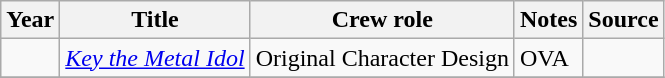<table class="wikitable sortable plainrowheaders">
<tr>
<th>Year</th>
<th>Title</th>
<th>Crew role</th>
<th class="unsortable">Notes</th>
<th class="unsortable">Source</th>
</tr>
<tr>
<td></td>
<td><em><a href='#'>Key the Metal Idol</a></em></td>
<td>Original Character Design</td>
<td>OVA</td>
<td></td>
</tr>
<tr>
</tr>
</table>
